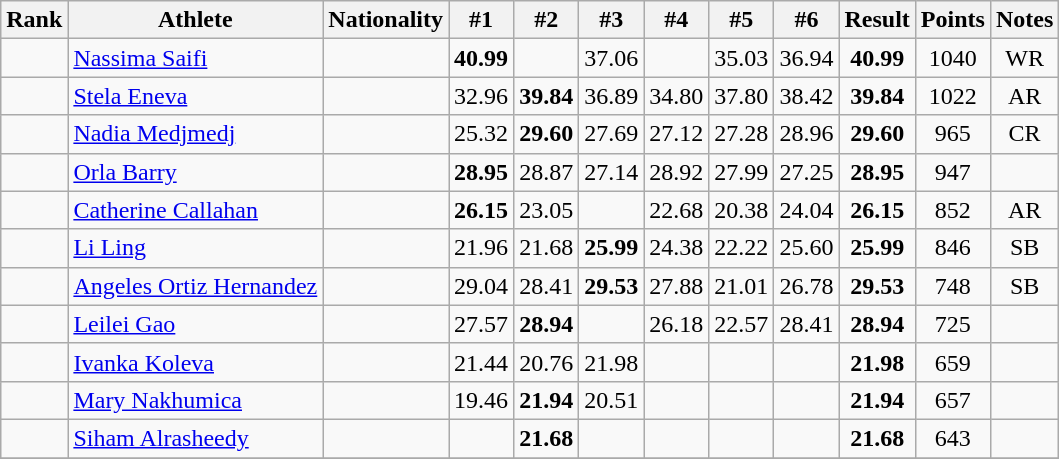<table class="wikitable sortable" style="text-align:center">
<tr>
<th>Rank</th>
<th>Athlete</th>
<th>Nationality</th>
<th>#1</th>
<th>#2</th>
<th>#3</th>
<th>#4</th>
<th>#5</th>
<th>#6</th>
<th>Result</th>
<th>Points</th>
<th>Notes</th>
</tr>
<tr>
<td></td>
<td align=left><a href='#'>Nassima Saifi</a></td>
<td align=left></td>
<td><strong>40.99</strong></td>
<td></td>
<td>37.06</td>
<td></td>
<td>35.03</td>
<td>36.94</td>
<td><strong>40.99</strong></td>
<td>1040</td>
<td>WR</td>
</tr>
<tr>
<td></td>
<td align=left><a href='#'>Stela Eneva</a></td>
<td align=left></td>
<td>32.96</td>
<td><strong>39.84</strong></td>
<td>36.89</td>
<td>34.80</td>
<td>37.80</td>
<td>38.42</td>
<td><strong>39.84</strong></td>
<td>1022</td>
<td>AR</td>
</tr>
<tr>
<td></td>
<td align=left><a href='#'>Nadia Medjmedj</a></td>
<td align=left></td>
<td>25.32</td>
<td><strong>29.60</strong></td>
<td>27.69</td>
<td>27.12</td>
<td>27.28</td>
<td>28.96</td>
<td><strong>29.60</strong></td>
<td>965</td>
<td>CR</td>
</tr>
<tr>
<td></td>
<td align=left><a href='#'>Orla Barry</a></td>
<td align=left></td>
<td><strong>28.95</strong></td>
<td>28.87</td>
<td>27.14</td>
<td>28.92</td>
<td>27.99</td>
<td>27.25</td>
<td><strong>28.95</strong></td>
<td>947</td>
<td></td>
</tr>
<tr>
<td></td>
<td align=left><a href='#'>Catherine Callahan</a></td>
<td align=left></td>
<td><strong>26.15</strong></td>
<td>23.05</td>
<td></td>
<td>22.68</td>
<td>20.38</td>
<td>24.04</td>
<td><strong>26.15</strong></td>
<td>852</td>
<td>AR</td>
</tr>
<tr>
<td></td>
<td align=left><a href='#'>Li Ling</a></td>
<td align=left></td>
<td>21.96</td>
<td>21.68</td>
<td><strong>25.99</strong></td>
<td>24.38</td>
<td>22.22</td>
<td>25.60</td>
<td><strong>25.99</strong></td>
<td>846</td>
<td>SB</td>
</tr>
<tr>
<td></td>
<td align=left><a href='#'>Angeles Ortiz Hernandez</a></td>
<td align=left></td>
<td>29.04</td>
<td>28.41</td>
<td><strong>29.53</strong></td>
<td>27.88</td>
<td>21.01</td>
<td>26.78</td>
<td><strong>29.53</strong></td>
<td>748</td>
<td>SB</td>
</tr>
<tr>
<td></td>
<td align=left><a href='#'>Leilei Gao</a></td>
<td align=left></td>
<td>27.57</td>
<td><strong>28.94</strong></td>
<td></td>
<td>26.18</td>
<td>22.57</td>
<td>28.41</td>
<td><strong>28.94</strong></td>
<td>725</td>
<td></td>
</tr>
<tr>
<td></td>
<td align=left><a href='#'>Ivanka Koleva</a></td>
<td align=left></td>
<td>21.44</td>
<td>20.76</td>
<td>21.98</td>
<td></td>
<td></td>
<td></td>
<td><strong>21.98</strong></td>
<td>659</td>
<td></td>
</tr>
<tr>
<td></td>
<td align=left><a href='#'>Mary Nakhumica</a></td>
<td align=left></td>
<td>19.46</td>
<td><strong>21.94</strong></td>
<td>20.51</td>
<td></td>
<td></td>
<td></td>
<td><strong>21.94</strong></td>
<td>657</td>
<td></td>
</tr>
<tr>
<td></td>
<td align=left><a href='#'>Siham Alrasheedy</a></td>
<td align=left></td>
<td></td>
<td><strong>21.68</strong></td>
<td></td>
<td></td>
<td></td>
<td></td>
<td><strong>21.68</strong></td>
<td>643</td>
<td></td>
</tr>
<tr>
</tr>
</table>
